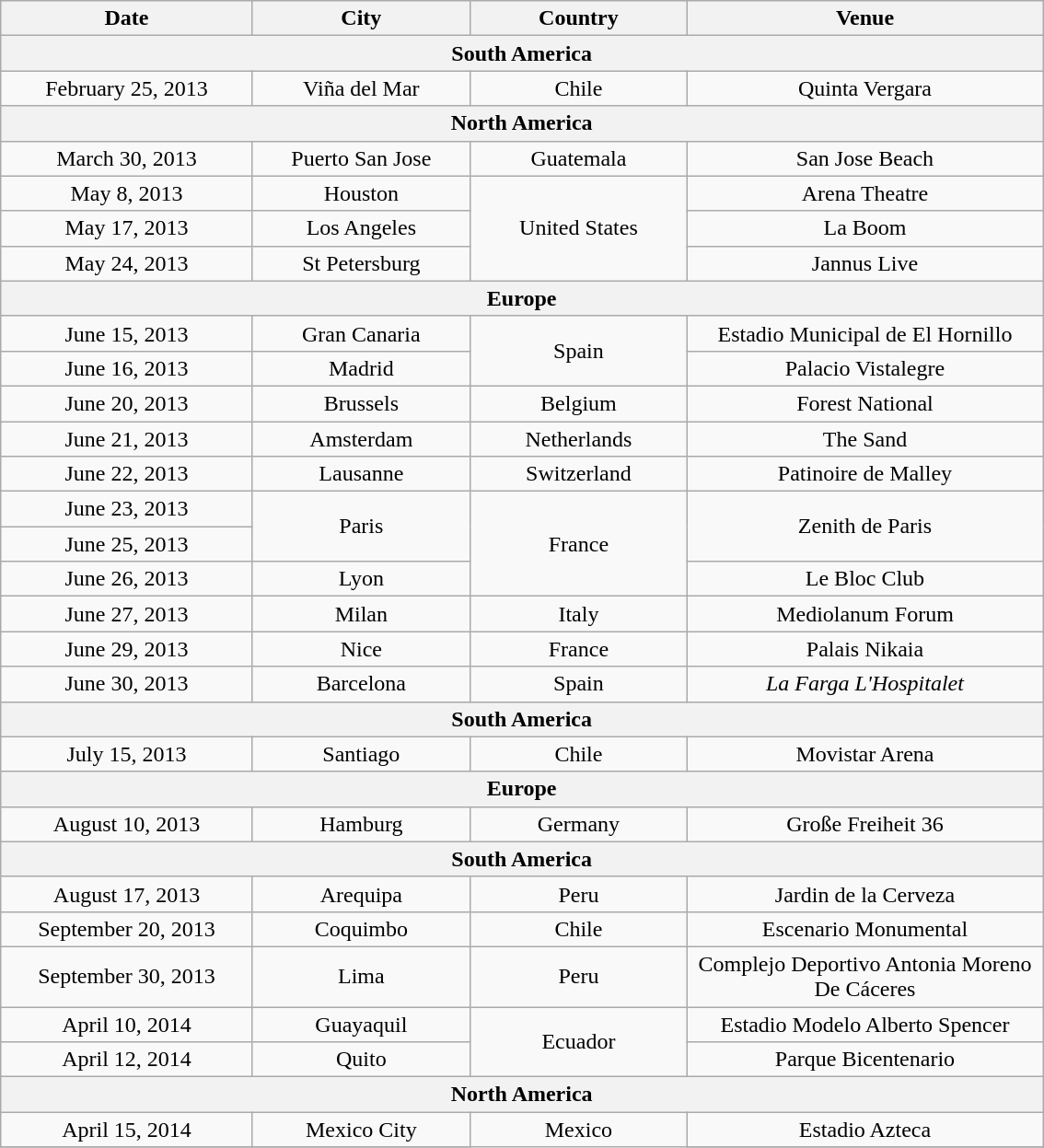<table class="wikitable" style="text-align:center;">
<tr>
<th style="width:175px;">Date</th>
<th style="width:150px;">City</th>
<th style="width:150px;">Country</th>
<th style="width:250px;">Venue</th>
</tr>
<tr>
<th colspan="4">South America</th>
</tr>
<tr>
<td>February 25, 2013</td>
<td>Viña del Mar</td>
<td>Chile</td>
<td>Quinta Vergara</td>
</tr>
<tr>
<th colspan="4">North America</th>
</tr>
<tr>
<td>March 30, 2013</td>
<td>Puerto San Jose</td>
<td>Guatemala</td>
<td>San Jose Beach</td>
</tr>
<tr>
<td>May 8, 2013</td>
<td>Houston</td>
<td rowspan="3">United States</td>
<td>Arena Theatre</td>
</tr>
<tr>
<td>May 17, 2013</td>
<td>Los Angeles</td>
<td>La Boom</td>
</tr>
<tr>
<td>May 24, 2013</td>
<td>St Petersburg</td>
<td>Jannus Live</td>
</tr>
<tr>
<th colspan="4">Europe</th>
</tr>
<tr>
<td>June 15, 2013</td>
<td>Gran Canaria</td>
<td rowspan="2">Spain</td>
<td>Estadio Municipal de El Hornillo</td>
</tr>
<tr>
<td>June 16, 2013</td>
<td>Madrid</td>
<td>Palacio Vistalegre</td>
</tr>
<tr>
<td>June 20, 2013</td>
<td>Brussels</td>
<td>Belgium</td>
<td>Forest National</td>
</tr>
<tr>
<td>June 21, 2013</td>
<td>Amsterdam</td>
<td>Netherlands</td>
<td>The Sand</td>
</tr>
<tr>
<td>June 22, 2013</td>
<td>Lausanne</td>
<td>Switzerland</td>
<td>Patinoire de Malley</td>
</tr>
<tr>
<td>June 23, 2013</td>
<td rowspan="2">Paris</td>
<td rowspan="3">France</td>
<td rowspan="2">Zenith de Paris</td>
</tr>
<tr>
<td>June 25, 2013</td>
</tr>
<tr>
<td>June 26, 2013</td>
<td>Lyon</td>
<td>Le Bloc Club</td>
</tr>
<tr>
<td>June 27, 2013</td>
<td>Milan</td>
<td>Italy</td>
<td>Mediolanum Forum</td>
</tr>
<tr>
<td>June 29, 2013</td>
<td>Nice</td>
<td>France</td>
<td>Palais Nikaia</td>
</tr>
<tr>
<td>June 30, 2013</td>
<td>Barcelona</td>
<td>Spain</td>
<td><em>La Farga L'Hospitalet</em></td>
</tr>
<tr>
<th colspan="4">South America</th>
</tr>
<tr>
<td>July 15, 2013</td>
<td>Santiago</td>
<td>Chile</td>
<td>Movistar Arena</td>
</tr>
<tr>
<th colspan="4">Europe</th>
</tr>
<tr>
<td>August 10, 2013</td>
<td>Hamburg</td>
<td>Germany</td>
<td>Große Freiheit 36</td>
</tr>
<tr>
<th colspan="4">South America</th>
</tr>
<tr>
<td>August 17, 2013</td>
<td>Arequipa</td>
<td>Peru</td>
<td>Jardin de la Cerveza</td>
</tr>
<tr>
<td>September 20, 2013</td>
<td>Coquimbo</td>
<td>Chile</td>
<td>Escenario Monumental</td>
</tr>
<tr>
<td>September 30, 2013</td>
<td>Lima</td>
<td>Peru</td>
<td>Complejo Deportivo Antonia Moreno De Cáceres</td>
</tr>
<tr>
<td>April 10, 2014</td>
<td>Guayaquil</td>
<td rowspan="2">Ecuador</td>
<td>Estadio Modelo Alberto Spencer</td>
</tr>
<tr>
<td>April 12, 2014</td>
<td>Quito</td>
<td>Parque Bicentenario</td>
</tr>
<tr>
<th colspan="4">North America</th>
</tr>
<tr>
<td>April 15, 2014</td>
<td>Mexico City</td>
<td rowspan="2">Mexico</td>
<td>Estadio Azteca</td>
</tr>
<tr>
</tr>
</table>
